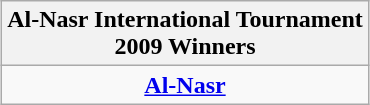<table class="wikitable" style="text-align: center; margin: 0 auto;">
<tr>
<th>Al-Nasr International Tournament <br>2009 Winners</th>
</tr>
<tr>
<td><strong><a href='#'>Al-Nasr</a></strong></td>
</tr>
</table>
